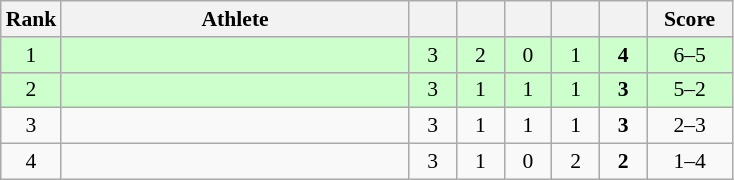<table class="wikitable" style="text-align: center; font-size:90% ">
<tr>
<th width=25>Rank</th>
<th width=225>Athlete</th>
<th width=25></th>
<th width=25></th>
<th width=25></th>
<th width=25></th>
<th width=25></th>
<th width=50>Score</th>
</tr>
<tr bgcolor=ccffcc>
<td>1</td>
<td align=left></td>
<td>3</td>
<td>2</td>
<td>0</td>
<td>1</td>
<td><strong>4</strong></td>
<td>6–5</td>
</tr>
<tr bgcolor=ccffcc>
<td>2</td>
<td align=left></td>
<td>3</td>
<td>1</td>
<td>1</td>
<td>1</td>
<td><strong>3</strong></td>
<td>5–2</td>
</tr>
<tr>
<td>3</td>
<td align=left></td>
<td>3</td>
<td>1</td>
<td>1</td>
<td>1</td>
<td><strong>3</strong></td>
<td>2–3</td>
</tr>
<tr>
<td>4</td>
<td align=left></td>
<td>3</td>
<td>1</td>
<td>0</td>
<td>2</td>
<td><strong>2</strong></td>
<td>1–4</td>
</tr>
</table>
